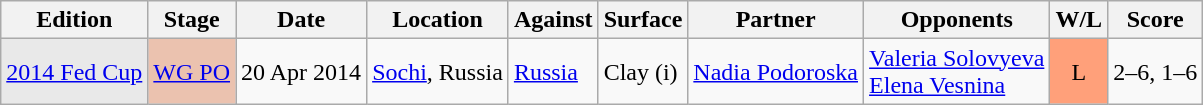<table class=wikitable>
<tr>
<th>Edition</th>
<th>Stage</th>
<th>Date</th>
<th>Location</th>
<th>Against</th>
<th>Surface</th>
<th>Partner</th>
<th>Opponents</th>
<th>W/L</th>
<th>Score</th>
</tr>
<tr>
<td bgcolor=#e9e9e9><a href='#'>2014 Fed Cup</a></td>
<td style="background:#ebc2af;"><a href='#'>WG PO</a></td>
<td>20 Apr 2014</td>
<td><a href='#'>Sochi</a>, Russia</td>
<td> <a href='#'>Russia</a></td>
<td>Clay (i)</td>
<td> <a href='#'>Nadia Podoroska</a></td>
<td> <a href='#'>Valeria Solovyeva</a> <br>  <a href='#'>Elena Vesnina</a></td>
<td style="text-align:center; background:#ffa07a;">L</td>
<td>2–6, 1–6</td>
</tr>
</table>
